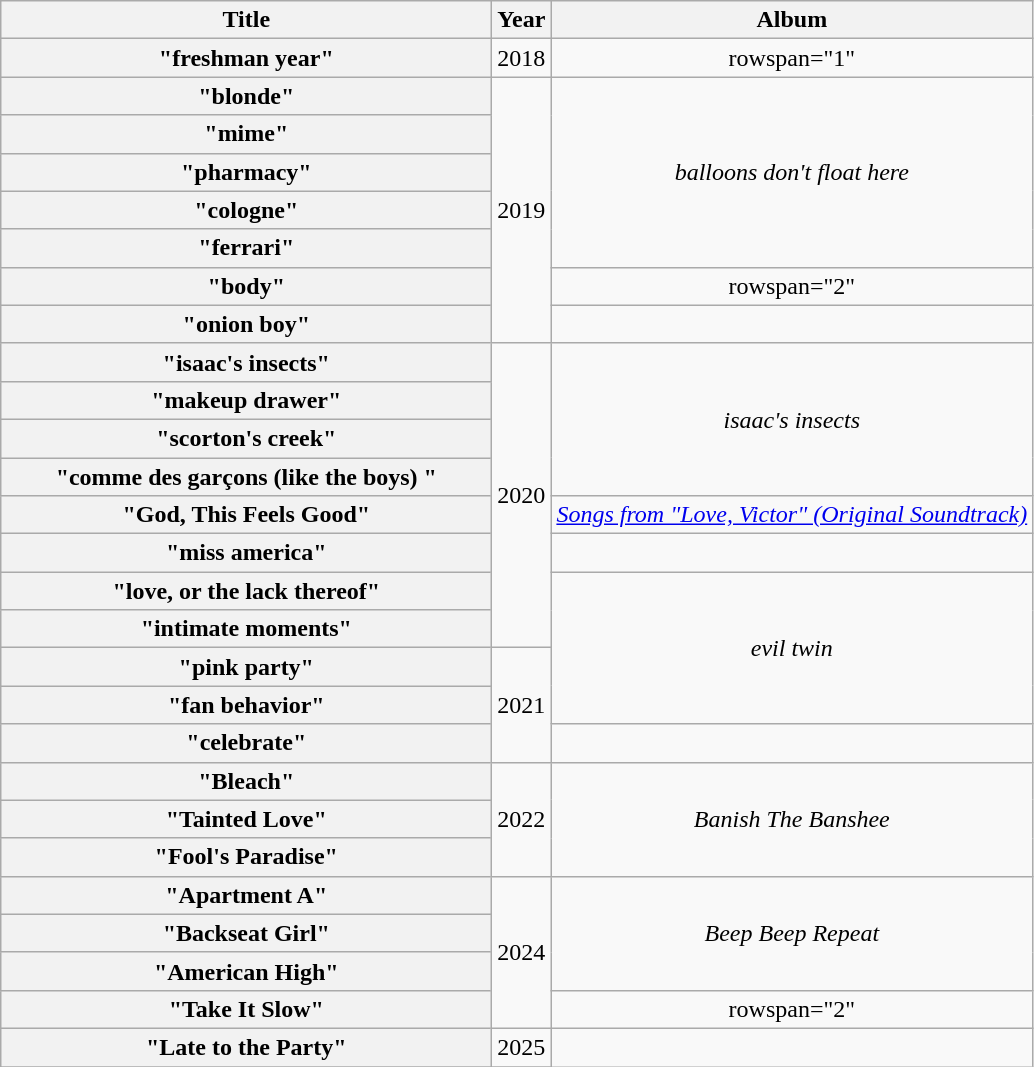<table class="wikitable plainrowheaders" style="text-align:center;">
<tr>
<th scope="col" style="width:20em;">Title</th>
<th scope="col">Year</th>
<th scope="col">Album</th>
</tr>
<tr>
<th scope="row">"freshman year"</th>
<td>2018</td>
<td>rowspan="1" </td>
</tr>
<tr>
<th scope="row">"blonde"</th>
<td rowspan="7">2019</td>
<td rowspan="5"><em>balloons don't float here</em></td>
</tr>
<tr>
<th scope="row">"mime"</th>
</tr>
<tr>
<th scope="row">"pharmacy"</th>
</tr>
<tr>
<th scope="row">"cologne"</th>
</tr>
<tr>
<th scope="row">"ferrari"</th>
</tr>
<tr>
<th scope="row">"body"</th>
<td>rowspan="2" </td>
</tr>
<tr>
<th scope="row">"onion boy"</th>
</tr>
<tr>
<th scope="row">"isaac's insects"</th>
<td rowspan="8">2020</td>
<td rowspan="4"><em>isaac's insects</em></td>
</tr>
<tr>
<th scope="row">"makeup drawer"</th>
</tr>
<tr>
<th scope="row">"scorton's creek"</th>
</tr>
<tr>
<th scope="row">"comme des garçons (like the boys) "</th>
</tr>
<tr>
<th scope="row">"God, This Feels Good"</th>
<td><em><a href='#'>Songs from "Love, Victor" (Original Soundtrack)</a></em></td>
</tr>
<tr>
<th scope="row">"miss america"</th>
<td></td>
</tr>
<tr>
<th scope="row">"love, or the lack thereof"</th>
<td rowspan="4"><em>evil twin</em></td>
</tr>
<tr>
<th scope="row">"intimate moments"</th>
</tr>
<tr>
<th scope="row">"pink party"</th>
<td rowspan="3">2021</td>
</tr>
<tr>
<th scope="row">"fan behavior"</th>
</tr>
<tr>
<th scope="row">"celebrate"</th>
<td></td>
</tr>
<tr>
<th scope="row">"Bleach"</th>
<td rowspan="3">2022</td>
<td rowspan="3"><em>Banish The Banshee</em></td>
</tr>
<tr>
<th scope="row">"Tainted Love"</th>
</tr>
<tr>
<th scope="row">"Fool's Paradise"</th>
</tr>
<tr>
<th scope="row">"Apartment A"</th>
<td rowspan="4">2024</td>
<td rowspan="3"><em>Beep Beep Repeat</em></td>
</tr>
<tr>
<th scope="row">"Backseat Girl"</th>
</tr>
<tr>
<th scope="row">"American High"</th>
</tr>
<tr>
<th scope="row">"Take It Slow"</th>
<td>rowspan="2" </td>
</tr>
<tr>
<th scope="row">"Late to the Party"</th>
<td>2025</td>
</tr>
<tr>
</tr>
</table>
